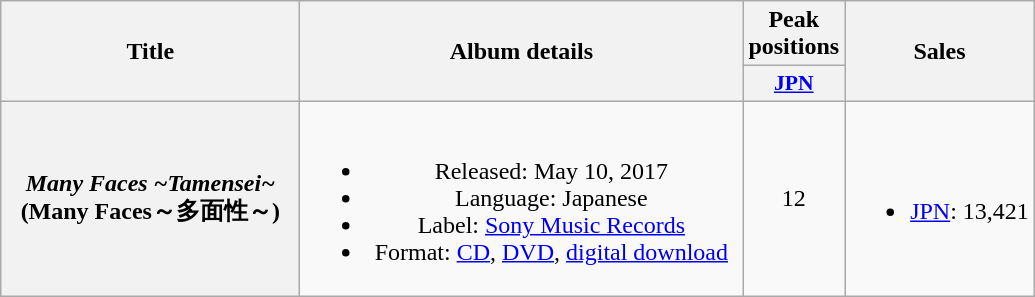<table class="wikitable plainrowheaders" style="text-align:center;">
<tr>
<th rowspan="2" style="width:12em;">Title</th>
<th rowspan="2" style="width:18em;">Album details</th>
<th colspan="1">Peak positions</th>
<th rowspan="2">Sales</th>
</tr>
<tr>
<th scope="col" style="width:2.5em;font-size:90%;"><a href='#'>JPN</a><br></th>
</tr>
<tr>
<th scope="row"><em>Many Faces ~Tamensei~</em><br>(Many Faces～多面性～)</th>
<td><br><ul><li>Released: May 10, 2017 </li><li>Language: Japanese</li><li>Label: <a href='#'>Sony Music Records</a></li><li>Format: <a href='#'>CD</a>, <a href='#'>DVD</a>, <a href='#'>digital download</a></li></ul></td>
<td>12</td>
<td><br><ul><li><a href='#'>JPN</a>: 13,421</li></ul></td>
</tr>
</table>
